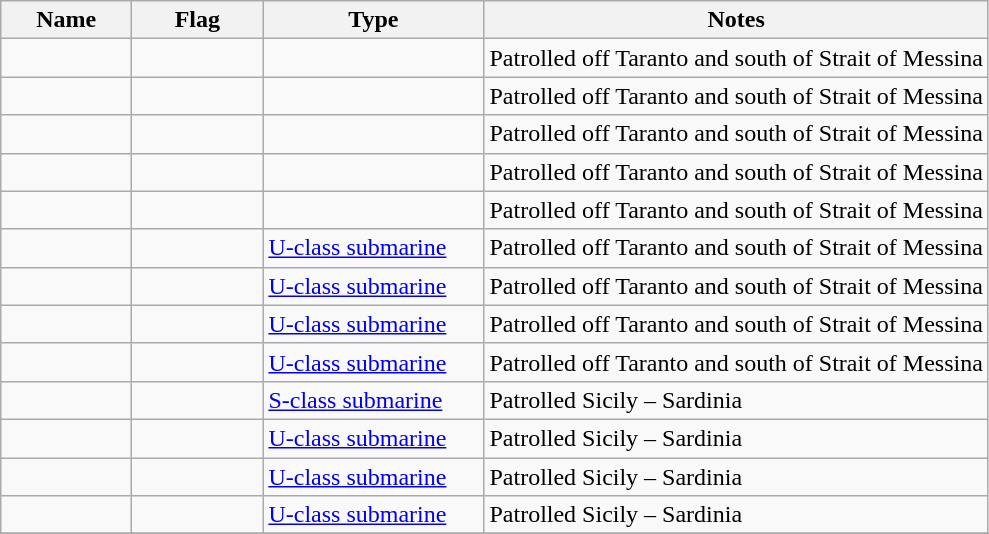<table class="wikitable sortable">
<tr>
<th scope="col" width="80px">Name</th>
<th scope="col" width="80px">Flag</th>
<th scope="col" width="140px">Type</th>
<th>Notes</th>
</tr>
<tr>
<td align="left"></td>
<td align="left"></td>
<td align="left"></td>
<td align="left">Patrolled off Taranto and south of Strait of Messina</td>
</tr>
<tr>
<td align="left"></td>
<td align="left"></td>
<td align="left"></td>
<td align="left">Patrolled off Taranto and south of Strait of Messina</td>
</tr>
<tr>
<td align="left"></td>
<td align="left"></td>
<td align="left"></td>
<td align="left">Patrolled off Taranto and south of Strait of Messina</td>
</tr>
<tr>
<td align="left"></td>
<td align="left"></td>
<td align="left"></td>
<td align="left">Patrolled off Taranto and south of Strait of Messina</td>
</tr>
<tr>
<td align="left"></td>
<td align="left"></td>
<td align="left"></td>
<td align="left">Patrolled off Taranto and south of Strait of Messina</td>
</tr>
<tr>
<td align="left"></td>
<td align="left"></td>
<td align="left"><a href='#'>U-class submarine</a></td>
<td align="left">Patrolled off Taranto and south of Strait of Messina</td>
</tr>
<tr>
<td align="left"></td>
<td align="left"></td>
<td align="left"><a href='#'>U-class submarine</a></td>
<td align="left">Patrolled off Taranto and south of Strait of Messina</td>
</tr>
<tr>
<td align="left"></td>
<td align="left"></td>
<td align="left"><a href='#'>U-class submarine</a></td>
<td align="left">Patrolled off Taranto and south of Strait of Messina</td>
</tr>
<tr>
<td align="left"></td>
<td align="left"></td>
<td align="left"><a href='#'>U-class submarine</a></td>
<td align="left">Patrolled off Taranto and south of Strait of Messina</td>
</tr>
<tr>
<td align="left"></td>
<td align="left"></td>
<td align="left"><a href='#'>S-class submarine</a></td>
<td align="left">Patrolled Sicily – Sardinia</td>
</tr>
<tr>
<td align="left"></td>
<td align="left"></td>
<td align="left"><a href='#'>U-class submarine</a></td>
<td align="left">Patrolled Sicily – Sardinia</td>
</tr>
<tr>
<td align="left"></td>
<td align="left"></td>
<td align="left"><a href='#'>U-class submarine</a></td>
<td align="left">Patrolled Sicily – Sardinia</td>
</tr>
<tr>
<td align="left"></td>
<td align="left"></td>
<td align="left"><a href='#'>U-class submarine</a></td>
<td align="left">Patrolled Sicily – Sardinia</td>
</tr>
<tr>
</tr>
</table>
